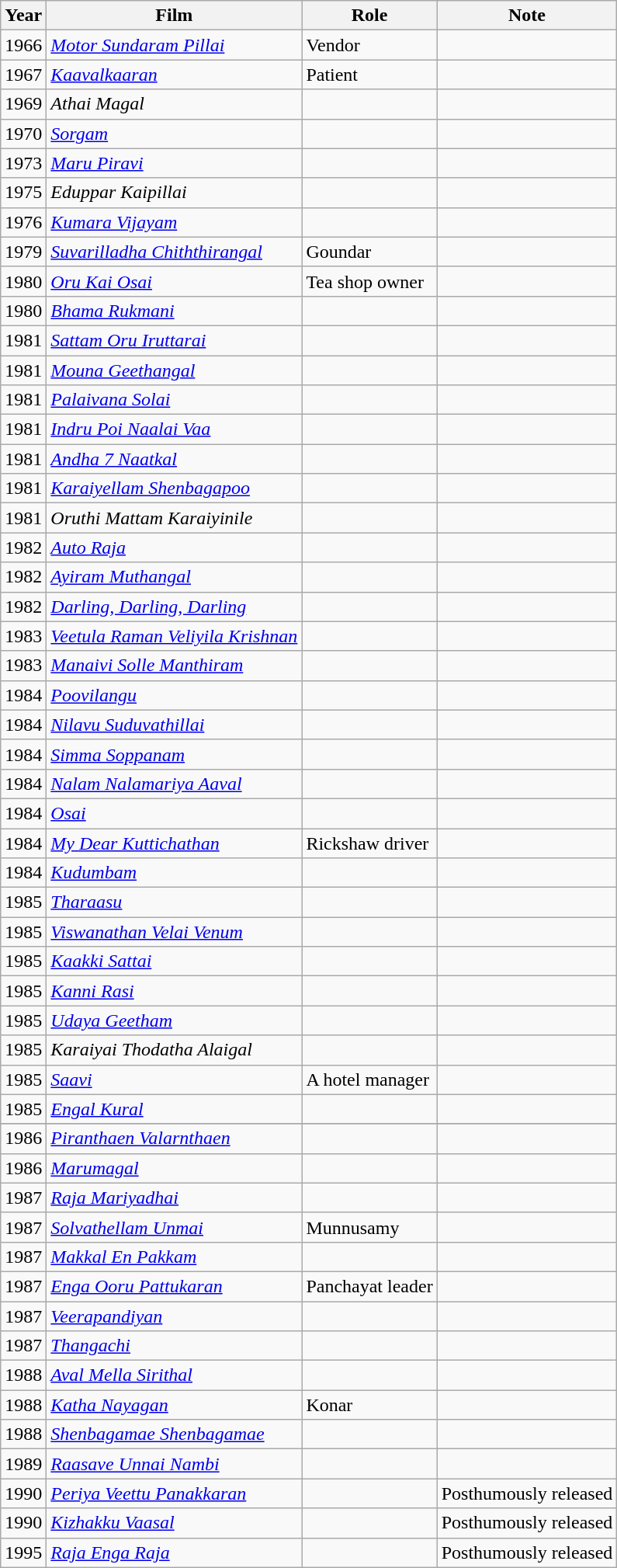<table class="wikitable">
<tr>
<th>Year</th>
<th>Film</th>
<th>Role</th>
<th>Note</th>
</tr>
<tr>
<td>1966</td>
<td><em><a href='#'>Motor Sundaram Pillai</a></em></td>
<td>Vendor</td>
<td></td>
</tr>
<tr>
<td>1967</td>
<td><em><a href='#'>Kaavalkaaran</a></em></td>
<td>Patient</td>
<td></td>
</tr>
<tr>
<td>1969</td>
<td><em>Athai Magal</em></td>
<td></td>
<td></td>
</tr>
<tr>
<td>1970</td>
<td><em><a href='#'>Sorgam</a></em></td>
<td></td>
<td></td>
</tr>
<tr>
<td>1973</td>
<td><em><a href='#'>Maru Piravi</a></em></td>
<td></td>
<td></td>
</tr>
<tr>
<td>1975</td>
<td><em>Eduppar Kaipillai</em></td>
<td></td>
<td></td>
</tr>
<tr>
<td>1976</td>
<td><em><a href='#'>Kumara Vijayam</a></em></td>
<td></td>
<td></td>
</tr>
<tr>
<td>1979</td>
<td><em><a href='#'>Suvarilladha Chiththirangal</a></em></td>
<td>Goundar</td>
<td></td>
</tr>
<tr>
<td>1980</td>
<td><em><a href='#'>Oru Kai Osai</a></em></td>
<td>Tea shop owner</td>
<td></td>
</tr>
<tr>
<td>1980</td>
<td><em><a href='#'>Bhama Rukmani</a></em></td>
<td></td>
<td></td>
</tr>
<tr>
<td>1981</td>
<td><em><a href='#'>Sattam Oru Iruttarai</a></em></td>
<td></td>
<td></td>
</tr>
<tr>
<td>1981</td>
<td><em><a href='#'>Mouna Geethangal</a></em></td>
<td></td>
<td></td>
</tr>
<tr>
<td>1981</td>
<td><em><a href='#'>Palaivana Solai</a></em></td>
<td></td>
<td></td>
</tr>
<tr>
<td>1981</td>
<td><em><a href='#'>Indru Poi Naalai Vaa</a></em></td>
<td></td>
<td></td>
</tr>
<tr>
<td>1981</td>
<td><em><a href='#'>Andha 7 Naatkal</a></em></td>
<td></td>
<td></td>
</tr>
<tr>
<td>1981</td>
<td><em><a href='#'>Karaiyellam Shenbagapoo</a></em></td>
<td></td>
<td></td>
</tr>
<tr>
<td>1981</td>
<td><em>Oruthi Mattam Karaiyinile</em></td>
<td></td>
<td></td>
</tr>
<tr>
<td>1982</td>
<td><em><a href='#'>Auto Raja</a></em></td>
<td></td>
<td></td>
</tr>
<tr>
<td>1982</td>
<td><em><a href='#'>Ayiram Muthangal</a></em></td>
<td></td>
<td></td>
</tr>
<tr>
<td>1982</td>
<td><em><a href='#'>Darling, Darling, Darling</a></em></td>
<td></td>
<td></td>
</tr>
<tr>
<td>1983</td>
<td><em><a href='#'>Veetula Raman Veliyila Krishnan</a></em></td>
<td></td>
<td></td>
</tr>
<tr>
<td>1983</td>
<td><em><a href='#'>Manaivi Solle Manthiram</a></em></td>
<td></td>
<td></td>
</tr>
<tr>
<td>1984</td>
<td><em><a href='#'>Poovilangu</a></em></td>
<td></td>
<td></td>
</tr>
<tr>
<td>1984</td>
<td><em><a href='#'>Nilavu Suduvathillai</a></em></td>
<td></td>
<td></td>
</tr>
<tr>
<td>1984</td>
<td><em><a href='#'>Simma Soppanam</a></em></td>
<td></td>
<td></td>
</tr>
<tr>
<td>1984</td>
<td><em><a href='#'>Nalam Nalamariya Aaval</a></em></td>
<td></td>
<td></td>
</tr>
<tr>
<td>1984</td>
<td><em><a href='#'>Osai</a></em></td>
<td></td>
<td></td>
</tr>
<tr>
<td>1984</td>
<td><em><a href='#'>My Dear Kuttichathan</a></em></td>
<td>Rickshaw driver</td>
<td></td>
</tr>
<tr>
<td>1984</td>
<td><em><a href='#'>Kudumbam</a></em></td>
<td></td>
<td></td>
</tr>
<tr>
<td>1985</td>
<td><em><a href='#'>Tharaasu</a></em></td>
<td></td>
<td></td>
</tr>
<tr>
<td>1985</td>
<td><em><a href='#'>Viswanathan Velai Venum</a></em></td>
<td></td>
<td></td>
</tr>
<tr>
<td>1985</td>
<td><em><a href='#'>Kaakki Sattai</a></em></td>
<td></td>
<td></td>
</tr>
<tr>
<td>1985</td>
<td><em><bdi><a href='#'>Kanni Rasi</a></bdi></em></td>
<td></td>
<td></td>
</tr>
<tr>
<td>1985</td>
<td><em><a href='#'>Udaya Geetham</a></em></td>
<td></td>
<td></td>
</tr>
<tr>
<td>1985</td>
<td><em>Karaiyai Thodatha Alaigal</em></td>
<td></td>
<td></td>
</tr>
<tr>
<td>1985</td>
<td><em><a href='#'>Saavi</a></em></td>
<td>A hotel manager</td>
<td></td>
</tr>
<tr>
<td>1985</td>
<td><em><a href='#'>Engal Kural</a></em></td>
<td></td>
<td></td>
</tr>
<tr>
</tr>
<tr>
<td>1986</td>
<td><em><a href='#'>Piranthaen Valarnthaen</a></em></td>
<td></td>
<td></td>
</tr>
<tr>
<td>1986</td>
<td><em><a href='#'>Marumagal</a></em></td>
<td></td>
<td></td>
</tr>
<tr>
<td>1987</td>
<td><em><a href='#'>Raja Mariyadhai</a></em></td>
<td></td>
<td></td>
</tr>
<tr>
<td>1987</td>
<td><em><a href='#'>Solvathellam Unmai</a></em></td>
<td>Munnusamy</td>
<td></td>
</tr>
<tr>
<td>1987</td>
<td><em><a href='#'>Makkal En Pakkam</a></em></td>
<td></td>
<td></td>
</tr>
<tr>
<td>1987</td>
<td><em><a href='#'>Enga Ooru Pattukaran</a></em></td>
<td>Panchayat leader</td>
<td></td>
</tr>
<tr>
<td>1987</td>
<td><em><a href='#'>Veerapandiyan</a></em></td>
<td></td>
<td></td>
</tr>
<tr>
<td>1987</td>
<td><em><a href='#'>Thangachi</a></em></td>
<td></td>
<td></td>
</tr>
<tr>
<td>1988</td>
<td><em><a href='#'>Aval Mella Sirithal</a></em></td>
<td></td>
<td></td>
</tr>
<tr>
<td>1988</td>
<td><em><a href='#'>Katha Nayagan</a></em></td>
<td>Konar</td>
<td></td>
</tr>
<tr>
<td>1988</td>
<td><em><a href='#'>Shenbagamae Shenbagamae</a></em></td>
<td></td>
<td></td>
</tr>
<tr>
<td>1989</td>
<td><em><a href='#'>Raasave Unnai Nambi</a></em></td>
<td></td>
<td></td>
</tr>
<tr>
<td>1990</td>
<td><em><a href='#'>Periya Veettu Panakkaran</a></em></td>
<td></td>
<td>Posthumously released</td>
</tr>
<tr>
<td>1990</td>
<td><em><a href='#'>Kizhakku Vaasal</a></em></td>
<td></td>
<td>Posthumously released</td>
</tr>
<tr>
<td>1995</td>
<td><em><a href='#'>Raja Enga Raja</a></em></td>
<td></td>
<td>Posthumously released</td>
</tr>
</table>
